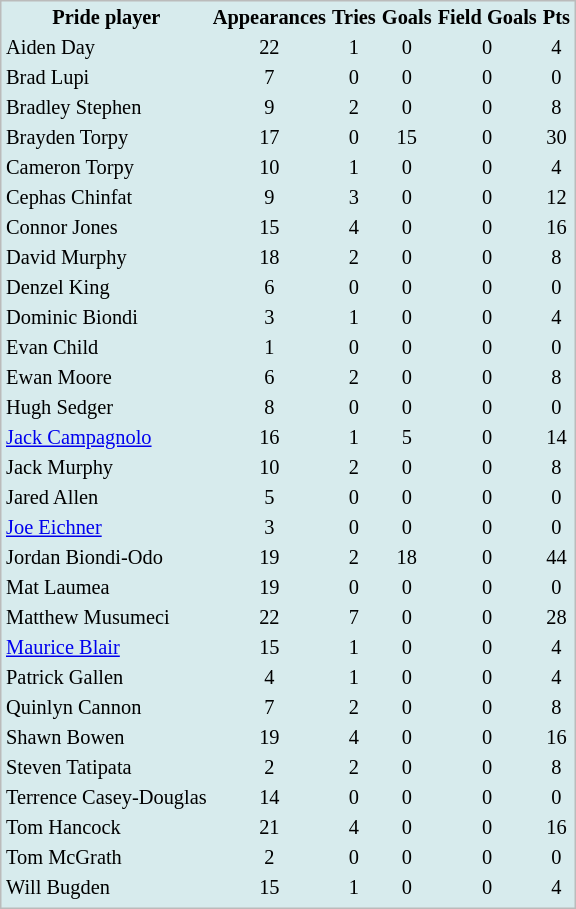<table cellpadding=1 style="border:1px solid #BBB; background-color:#d7ebed; font-size:85%;">
<tr>
<th>Pride player</th>
<th>Appearances</th>
<th>Tries</th>
<th>Goals</th>
<th>Field Goals</th>
<th>Pts</th>
</tr>
<tr ---->
<td> Aiden Day</td>
<td align="center">22</td>
<td align="center">1</td>
<td align="center">0</td>
<td align="center">0</td>
<td align="center">4</td>
</tr>
<tr ---->
<td> Brad Lupi</td>
<td align="center">7</td>
<td align="center">0</td>
<td align="center">0</td>
<td align="center">0</td>
<td align="center">0</td>
</tr>
<tr ---->
<td> Bradley Stephen</td>
<td align="center">9</td>
<td align="center">2</td>
<td align="center">0</td>
<td align="center">0</td>
<td align="center">8</td>
</tr>
<tr ---->
<td> Brayden Torpy</td>
<td align="center">17</td>
<td align="center">0</td>
<td align="center">15</td>
<td align="center">0</td>
<td align="center">30</td>
</tr>
<tr ---->
<td> Cameron Torpy</td>
<td align="center">10</td>
<td align="center">1</td>
<td align="center">0</td>
<td align="center">0</td>
<td align="center">4</td>
</tr>
<tr ---->
<td> Cephas Chinfat</td>
<td align="center">9</td>
<td align="center">3</td>
<td align="center">0</td>
<td align="center">0</td>
<td align="center">12</td>
</tr>
<tr ---->
<td> Connor Jones</td>
<td align="center">15</td>
<td align="center">4</td>
<td align="center">0</td>
<td align="center">0</td>
<td align="center">16</td>
</tr>
<tr ---->
<td> David Murphy</td>
<td align="center">18</td>
<td align="center">2</td>
<td align="center">0</td>
<td align="center">0</td>
<td align="center">8</td>
</tr>
<tr ---->
<td> Denzel King</td>
<td align="center">6</td>
<td align="center">0</td>
<td align="center">0</td>
<td align="center">0</td>
<td align="center">0</td>
</tr>
<tr ---->
<td> Dominic Biondi</td>
<td align="center">3</td>
<td align="center">1</td>
<td align="center">0</td>
<td align="center">0</td>
<td align="center">4</td>
</tr>
<tr ---->
<td> Evan Child</td>
<td align="center">1</td>
<td align="center">0</td>
<td align="center">0</td>
<td align="center">0</td>
<td align="center">0</td>
</tr>
<tr ---->
<td> Ewan Moore</td>
<td align="center">6</td>
<td align="center">2</td>
<td align="center">0</td>
<td align="center">0</td>
<td align="center">8</td>
</tr>
<tr ---->
<td> Hugh Sedger</td>
<td align="center">8</td>
<td align="center">0</td>
<td align="center">0</td>
<td align="center">0</td>
<td align="center">0</td>
</tr>
<tr ---->
<td> <a href='#'>Jack Campagnolo</a></td>
<td align="center">16</td>
<td align="center">1</td>
<td align="center">5</td>
<td align="center">0</td>
<td align="center">14</td>
</tr>
<tr ---->
<td> Jack Murphy</td>
<td align="center">10</td>
<td align="center">2</td>
<td align="center">0</td>
<td align="center">0</td>
<td align="center">8</td>
</tr>
<tr ---->
<td> Jared Allen</td>
<td align="center">5</td>
<td align="center">0</td>
<td align="center">0</td>
<td align="center">0</td>
<td align="center">0</td>
</tr>
<tr ---->
<td> <a href='#'>Joe Eichner</a></td>
<td align="center">3</td>
<td align="center">0</td>
<td align="center">0</td>
<td align="center">0</td>
<td align="center">0</td>
</tr>
<tr ---->
<td> Jordan Biondi-Odo</td>
<td align="center">19</td>
<td align="center">2</td>
<td align="center">18</td>
<td align="center">0</td>
<td align="center">44</td>
</tr>
<tr ---->
<td> Mat Laumea</td>
<td align="center">19</td>
<td align="center">0</td>
<td align="center">0</td>
<td align="center">0</td>
<td align="center">0</td>
</tr>
<tr ---->
<td> Matthew Musumeci</td>
<td align="center">22</td>
<td align="center">7</td>
<td align="center">0</td>
<td align="center">0</td>
<td align="center">28</td>
</tr>
<tr ---->
<td> <a href='#'>Maurice Blair</a></td>
<td align="center">15</td>
<td align="center">1</td>
<td align="center">0</td>
<td align="center">0</td>
<td align="center">4</td>
</tr>
<tr ---->
<td> Patrick Gallen</td>
<td align="center">4</td>
<td align="center">1</td>
<td align="center">0</td>
<td align="center">0</td>
<td align="center">4</td>
</tr>
<tr ---->
<td> Quinlyn Cannon</td>
<td align="center">7</td>
<td align="center">2</td>
<td align="center">0</td>
<td align="center">0</td>
<td align="center">8</td>
</tr>
<tr ---->
<td> Shawn Bowen</td>
<td align="center">19</td>
<td align="center">4</td>
<td align="center">0</td>
<td align="center">0</td>
<td align="center">16</td>
</tr>
<tr ---->
<td> Steven Tatipata</td>
<td align="center">2</td>
<td align="center">2</td>
<td align="center">0</td>
<td align="center">0</td>
<td align="center">8</td>
</tr>
<tr ---->
<td> Terrence Casey-Douglas</td>
<td align="center">14</td>
<td align="center">0</td>
<td align="center">0</td>
<td align="center">0</td>
<td align="center">0</td>
</tr>
<tr ---->
<td> Tom Hancock</td>
<td align="center">21</td>
<td align="center">4</td>
<td align="center">0</td>
<td align="center">0</td>
<td align="center">16</td>
</tr>
<tr ---->
<td> Tom McGrath</td>
<td align="center">2</td>
<td align="center">0</td>
<td align="center">0</td>
<td align="center">0</td>
<td align="center">0</td>
</tr>
<tr ---->
<td> Will Bugden</td>
<td align="center">15</td>
<td align="center">1</td>
<td align="center">0</td>
<td align="center">0</td>
<td align="center">4</td>
</tr>
<tr ---->
</tr>
</table>
